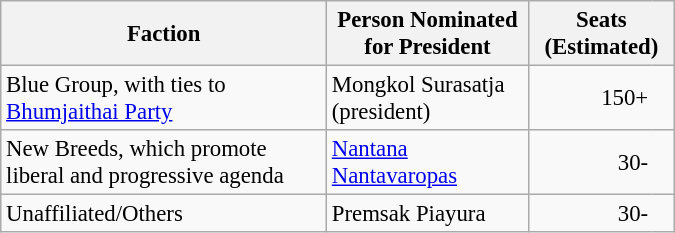<table class="wikitable" style="font-size:95%; width:450px;">
<tr>
<th>Faction</th>
<th width=30%>Person Nominated for President</th>
<th colspan=2>Seats (Estimated)</th>
</tr>
<tr>
<td><span></span> Blue Group, with ties to <a href='#'>Bhumjaithai Party</a></td>
<td>Mongkol Surasatja<br>(president)</td>
<td style="text-align:right;border-right: none;">150+</td>
<td style="text-align:center;border-left: none;"><small></small></td>
</tr>
<tr>
<td><span></span> New Breeds, which promote liberal and progressive agenda</td>
<td><a href='#'>Nantana Nantavaropas</a></td>
<td style="text-align:right;border-right: none;">30-</td>
<td style="text-align:center;border-left: none;"><small></small></td>
</tr>
<tr>
<td><span></span> Unaffiliated/Others</td>
<td>Premsak Piayura</td>
<td style="text-align:right;border-right: none;">30-</td>
<td style="text-align:center;border-left: none;"><small></small></td>
</tr>
</table>
